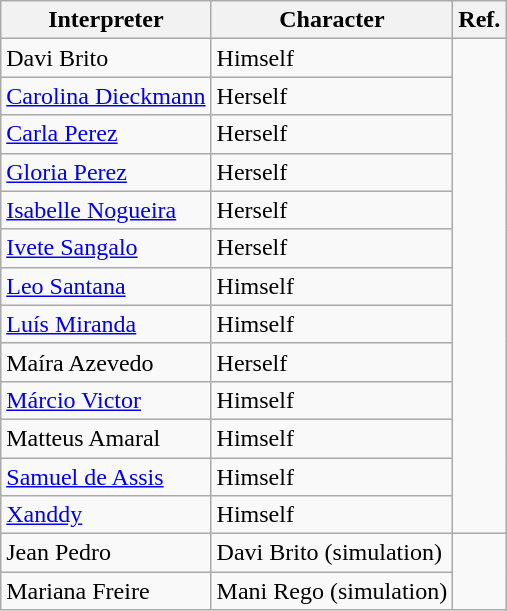<table class="wikitable">
<tr>
<th>Interpreter</th>
<th>Character</th>
<th>Ref.</th>
</tr>
<tr>
<td>Davi Brito</td>
<td>Himself</td>
<td rowspan="13"></td>
</tr>
<tr>
<td><a href='#'>Carolina Dieckmann</a></td>
<td>Herself</td>
</tr>
<tr>
<td><a href='#'>Carla Perez</a></td>
<td>Herself</td>
</tr>
<tr>
<td><a href='#'>Gloria Perez</a></td>
<td>Herself</td>
</tr>
<tr>
<td><a href='#'>Isabelle Nogueira</a></td>
<td>Herself</td>
</tr>
<tr>
<td><a href='#'>Ivete Sangalo</a></td>
<td>Herself</td>
</tr>
<tr>
<td><a href='#'>Leo Santana</a></td>
<td>Himself</td>
</tr>
<tr>
<td><a href='#'>Luís Miranda</a></td>
<td>Himself</td>
</tr>
<tr>
<td>Maíra Azevedo</td>
<td>Herself</td>
</tr>
<tr>
<td><a href='#'>Márcio Victor</a></td>
<td>Himself</td>
</tr>
<tr>
<td>Matteus Amaral</td>
<td>Himself</td>
</tr>
<tr>
<td><a href='#'>Samuel de Assis</a></td>
<td>Himself</td>
</tr>
<tr>
<td><a href='#'>Xanddy</a></td>
<td>Himself</td>
</tr>
<tr>
<td>Jean Pedro</td>
<td>Davi Brito (simulation)</td>
<td rowspan="2"></td>
</tr>
<tr>
<td>Mariana Freire</td>
<td>Mani Rego (simulation)</td>
</tr>
</table>
